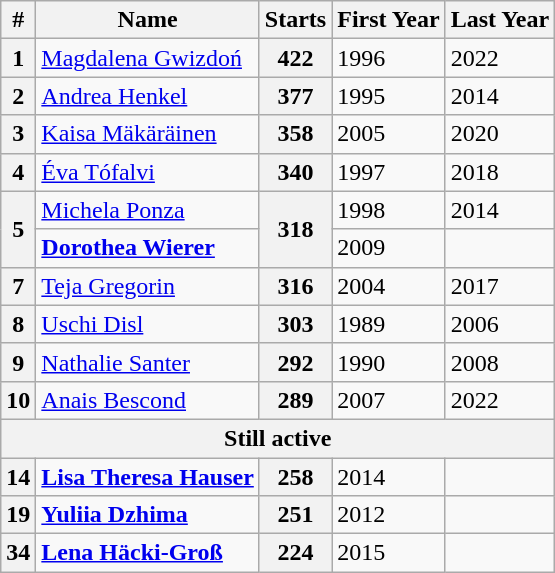<table class="wikitable plainrowheaders" style="display:inline-table;">
<tr>
<th>#</th>
<th>Name</th>
<th>Starts</th>
<th>First Year</th>
<th>Last Year</th>
</tr>
<tr>
<th>1</th>
<td style="text-align:left"> <a href='#'>Magdalena Gwizdoń</a></td>
<th>422</th>
<td>1996</td>
<td>2022</td>
</tr>
<tr>
<th>2</th>
<td style="text-align:left"> <a href='#'>Andrea Henkel</a></td>
<th>377</th>
<td>1995</td>
<td>2014</td>
</tr>
<tr>
<th>3</th>
<td style="text-align:left"> <a href='#'>Kaisa Mäkäräinen</a></td>
<th>358</th>
<td>2005</td>
<td>2020</td>
</tr>
<tr>
<th>4</th>
<td style="text-align:left"> <a href='#'>Éva Tófalvi</a></td>
<th>340</th>
<td>1997</td>
<td>2018</td>
</tr>
<tr>
<th rowspan=2>5</th>
<td style="text-align:left"> <a href='#'>Michela Ponza</a></td>
<th rowspan=2>318</th>
<td>1998</td>
<td>2014</td>
</tr>
<tr>
<td style="text-align:left"> <strong><a href='#'>Dorothea Wierer</a></strong></td>
<td>2009</td>
<td></td>
</tr>
<tr>
<th>7</th>
<td style="text-align:left"> <a href='#'>Teja Gregorin</a></td>
<th>316</th>
<td>2004</td>
<td>2017</td>
</tr>
<tr>
<th>8</th>
<td style="text-align:left"> <a href='#'>Uschi Disl</a></td>
<th>303</th>
<td>1989</td>
<td>2006</td>
</tr>
<tr>
<th>9</th>
<td style="text-align:left"> <a href='#'>Nathalie Santer</a></td>
<th>292</th>
<td>1990</td>
<td>2008</td>
</tr>
<tr>
<th>10</th>
<td style="text-align:left"> <a href='#'>Anais Bescond</a></td>
<th>289</th>
<td>2007</td>
<td>2022</td>
</tr>
<tr>
<th colspan=5>Still active</th>
</tr>
<tr>
<th>14</th>
<td style="text-align:left"> <strong><a href='#'>Lisa Theresa Hauser</a></strong></td>
<th>258</th>
<td>2014</td>
<td></td>
</tr>
<tr>
<th>19</th>
<td style="text-align:left"> <strong><a href='#'>Yuliia Dzhima</a></strong></td>
<th>251</th>
<td>2012</td>
<td></td>
</tr>
<tr>
<th>34</th>
<td style="text-align:left"> <strong><a href='#'>Lena Häcki-Groß</a></strong></td>
<th>224</th>
<td>2015</td>
<td></td>
</tr>
</table>
